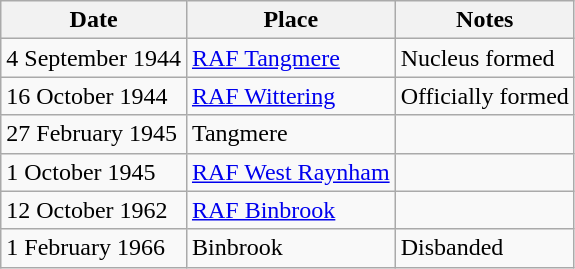<table class="wikitable">
<tr>
<th>Date</th>
<th>Place</th>
<th>Notes</th>
</tr>
<tr>
<td>4 September 1944</td>
<td><a href='#'>RAF Tangmere</a></td>
<td>Nucleus formed</td>
</tr>
<tr>
<td>16 October 1944</td>
<td><a href='#'>RAF Wittering</a></td>
<td>Officially formed</td>
</tr>
<tr>
<td>27 February 1945</td>
<td>Tangmere</td>
<td></td>
</tr>
<tr>
<td>1 October 1945</td>
<td><a href='#'>RAF West Raynham</a></td>
<td></td>
</tr>
<tr>
<td>12 October 1962</td>
<td><a href='#'>RAF Binbrook</a></td>
<td></td>
</tr>
<tr>
<td>1 February 1966</td>
<td>Binbrook</td>
<td>Disbanded</td>
</tr>
</table>
